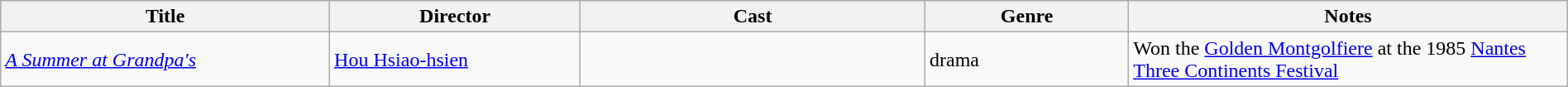<table class="wikitable" width= "100%">
<tr>
<th width=21%>Title</th>
<th width=16%>Director</th>
<th width=22%>Cast</th>
<th width=13%>Genre</th>
<th width=28%>Notes</th>
</tr>
<tr>
<td><em><a href='#'>A Summer at Grandpa's</a></em></td>
<td><a href='#'>Hou Hsiao-hsien</a></td>
<td></td>
<td>drama</td>
<td>Won the <a href='#'>Golden Montgolfiere</a> at the 1985 <a href='#'>Nantes Three Continents Festival</a></td>
</tr>
</table>
